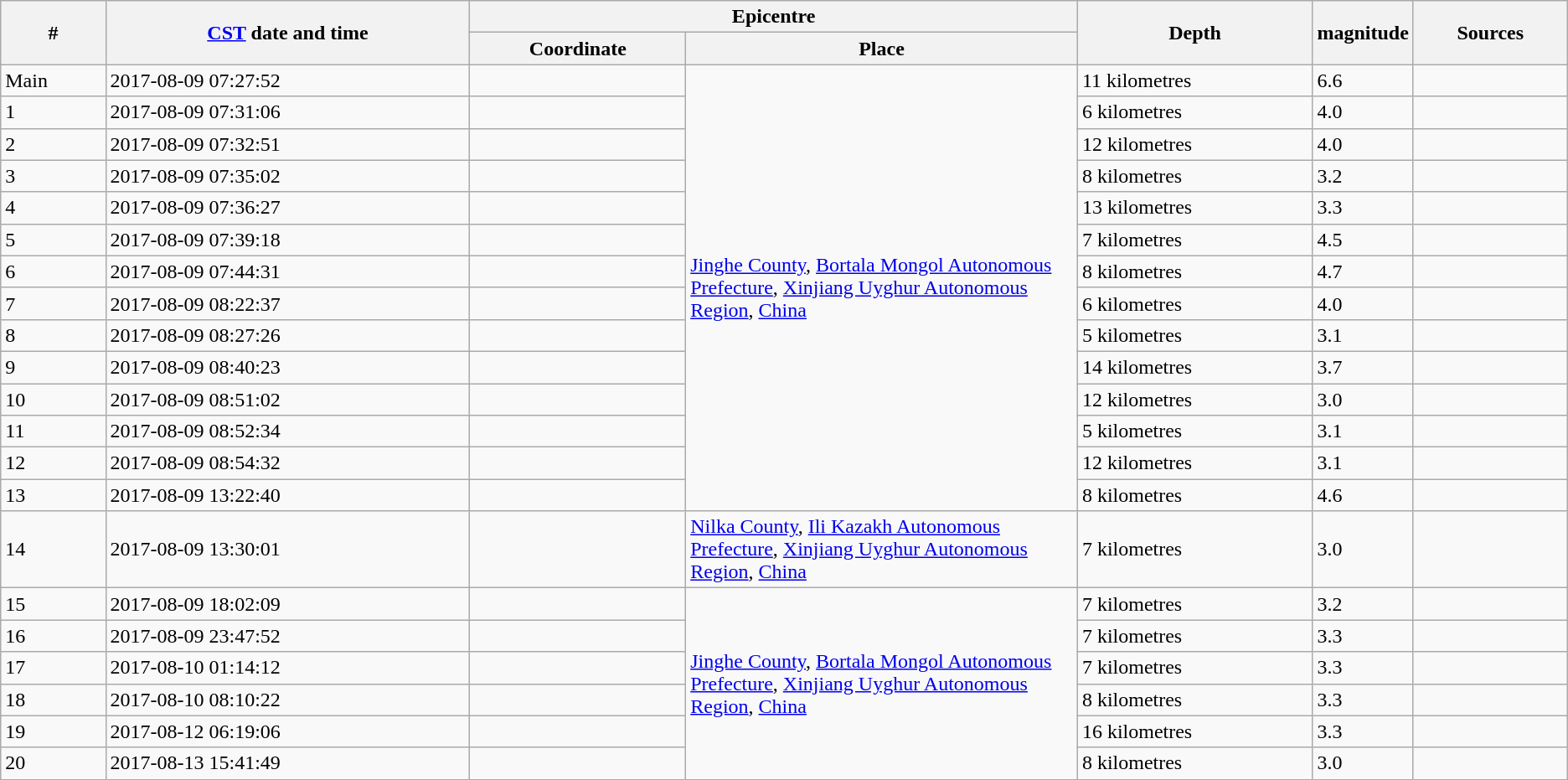<table class="wikitable mw-collapsible">
<tr>
<th rowspan="2">#</th>
<th rowspan="2"><a href='#'>CST</a> date and time</th>
<th colspan="2">Epicentre</th>
<th width="15%" rowspan="2">Depth</th>
<th width="5%" rowspan="2">magnitude</th>
<th rowspan="2">Sources</th>
</tr>
<tr>
<th>Coordinate</th>
<th width="25%">Place</th>
</tr>
<tr>
<td>Main</td>
<td>2017-08-09 07:27:52</td>
<td></td>
<td rowspan="14"><a href='#'>Jinghe County</a>, <a href='#'>Bortala Mongol Autonomous Prefecture</a>, <a href='#'>Xinjiang Uyghur Autonomous Region</a>, <a href='#'>China</a></td>
<td>11 kilometres</td>
<td>6.6</td>
<td></td>
</tr>
<tr>
<td>1</td>
<td>2017-08-09 07:31:06</td>
<td></td>
<td>6 kilometres</td>
<td>4.0</td>
<td></td>
</tr>
<tr>
<td>2</td>
<td>2017-08-09 07:32:51</td>
<td></td>
<td>12 kilometres</td>
<td>4.0</td>
<td></td>
</tr>
<tr>
<td>3</td>
<td>2017-08-09 07:35:02</td>
<td></td>
<td>8 kilometres</td>
<td>3.2</td>
<td></td>
</tr>
<tr>
<td>4</td>
<td>2017-08-09 07:36:27</td>
<td></td>
<td>13 kilometres</td>
<td>3.3</td>
<td></td>
</tr>
<tr>
<td>5</td>
<td>2017-08-09 07:39:18</td>
<td></td>
<td>7 kilometres</td>
<td>4.5</td>
<td></td>
</tr>
<tr>
<td>6</td>
<td>2017-08-09 07:44:31</td>
<td></td>
<td>8 kilometres</td>
<td>4.7</td>
<td></td>
</tr>
<tr>
<td>7</td>
<td>2017-08-09 08:22:37</td>
<td></td>
<td>6 kilometres</td>
<td>4.0</td>
<td></td>
</tr>
<tr>
<td>8</td>
<td>2017-08-09 08:27:26</td>
<td></td>
<td>5 kilometres</td>
<td>3.1</td>
<td></td>
</tr>
<tr>
<td>9</td>
<td>2017-08-09 08:40:23</td>
<td></td>
<td>14 kilometres</td>
<td>3.7</td>
<td></td>
</tr>
<tr>
<td>10</td>
<td>2017-08-09 08:51:02</td>
<td></td>
<td>12 kilometres</td>
<td>3.0</td>
<td></td>
</tr>
<tr>
<td>11</td>
<td>2017-08-09 08:52:34</td>
<td></td>
<td>5 kilometres</td>
<td>3.1</td>
<td></td>
</tr>
<tr>
<td>12</td>
<td>2017-08-09 08:54:32</td>
<td></td>
<td>12 kilometres</td>
<td>3.1</td>
<td></td>
</tr>
<tr>
<td>13</td>
<td>2017-08-09 13:22:40</td>
<td></td>
<td>8 kilometres</td>
<td>4.6</td>
<td></td>
</tr>
<tr>
<td>14</td>
<td>2017-08-09 13:30:01</td>
<td></td>
<td><a href='#'>Nilka County</a>, <a href='#'>Ili Kazakh Autonomous Prefecture</a>, <a href='#'>Xinjiang Uyghur Autonomous Region</a>, <a href='#'>China</a></td>
<td>7 kilometres</td>
<td>3.0</td>
<td></td>
</tr>
<tr>
<td>15</td>
<td>2017-08-09 18:02:09</td>
<td></td>
<td rowspan=6><a href='#'>Jinghe County</a>, <a href='#'>Bortala Mongol Autonomous Prefecture</a>, <a href='#'>Xinjiang Uyghur Autonomous Region</a>, <a href='#'>China</a></td>
<td>7 kilometres</td>
<td>3.2</td>
<td></td>
</tr>
<tr>
<td>16</td>
<td>2017-08-09 23:47:52</td>
<td></td>
<td>7 kilometres</td>
<td>3.3</td>
<td></td>
</tr>
<tr>
<td>17</td>
<td>2017-08-10 01:14:12</td>
<td></td>
<td>7 kilometres</td>
<td>3.3</td>
<td></td>
</tr>
<tr>
<td>18</td>
<td>2017-08-10 08:10:22</td>
<td></td>
<td>8 kilometres</td>
<td>3.3</td>
<td></td>
</tr>
<tr>
<td>19</td>
<td>2017-08-12 06:19:06</td>
<td></td>
<td>16 kilometres</td>
<td>3.3</td>
<td></td>
</tr>
<tr>
<td>20</td>
<td>2017-08-13 15:41:49</td>
<td></td>
<td>8 kilometres</td>
<td>3.0</td>
<td></td>
</tr>
</table>
